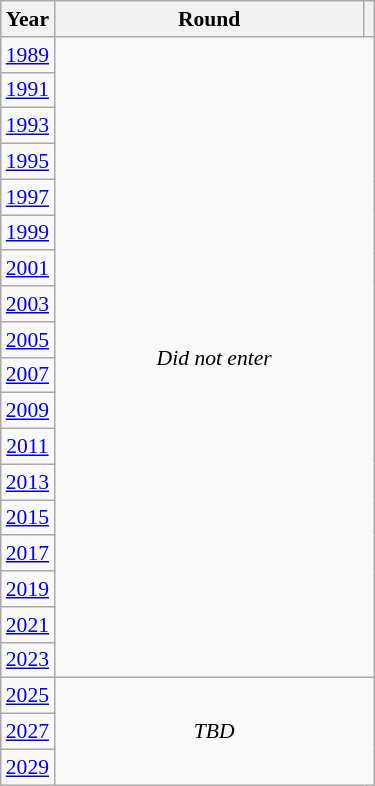<table class="wikitable" style="text-align: center; font-size:90%">
<tr>
<th>Year</th>
<th style="width:200px">Round</th>
<th></th>
</tr>
<tr>
<td><a href='#'>1989</a></td>
<td colspan="2" rowspan="18"><em>Did not enter</em></td>
</tr>
<tr>
<td><a href='#'>1991</a></td>
</tr>
<tr>
<td><a href='#'>1993</a></td>
</tr>
<tr>
<td><a href='#'>1995</a></td>
</tr>
<tr>
<td><a href='#'>1997</a></td>
</tr>
<tr>
<td><a href='#'>1999</a></td>
</tr>
<tr>
<td><a href='#'>2001</a></td>
</tr>
<tr>
<td><a href='#'>2003</a></td>
</tr>
<tr>
<td><a href='#'>2005</a></td>
</tr>
<tr>
<td><a href='#'>2007</a></td>
</tr>
<tr>
<td><a href='#'>2009</a></td>
</tr>
<tr>
<td><a href='#'>2011</a></td>
</tr>
<tr>
<td><a href='#'>2013</a></td>
</tr>
<tr>
<td><a href='#'>2015</a></td>
</tr>
<tr>
<td><a href='#'>2017</a></td>
</tr>
<tr>
<td><a href='#'>2019</a></td>
</tr>
<tr>
<td><a href='#'>2021</a></td>
</tr>
<tr>
<td><a href='#'>2023</a></td>
</tr>
<tr>
<td><a href='#'>2025</a></td>
<td colspan="2" rowspan="3"><em>TBD</em></td>
</tr>
<tr>
<td><a href='#'>2027</a></td>
</tr>
<tr>
<td><a href='#'>2029</a></td>
</tr>
</table>
